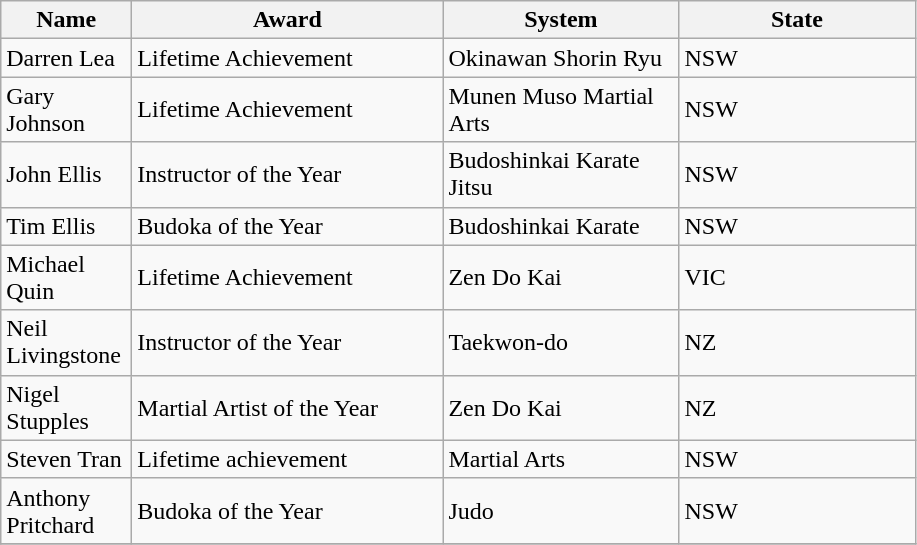<table class="wikitable sortable collapsible">
<tr>
<th width="80" sortable>Name</th>
<th width="200">Award</th>
<th width="150">System</th>
<th width="150">State</th>
</tr>
<tr>
<td>Darren Lea</td>
<td>Lifetime Achievement</td>
<td>Okinawan Shorin Ryu</td>
<td>NSW</td>
</tr>
<tr>
<td>Gary Johnson</td>
<td>Lifetime Achievement</td>
<td>Munen Muso Martial Arts</td>
<td>NSW</td>
</tr>
<tr>
<td>John Ellis</td>
<td>Instructor of the Year</td>
<td>Budoshinkai Karate Jitsu</td>
<td>NSW</td>
</tr>
<tr>
<td>Tim Ellis</td>
<td>Budoka of the Year</td>
<td>Budoshinkai Karate</td>
<td>NSW</td>
</tr>
<tr>
<td>Michael Quin</td>
<td>Lifetime Achievement</td>
<td>Zen Do Kai</td>
<td>VIC</td>
</tr>
<tr>
<td>Neil Livingstone</td>
<td>Instructor of the Year</td>
<td>Taekwon-do</td>
<td>NZ</td>
</tr>
<tr>
<td>Nigel Stupples</td>
<td>Martial Artist of the Year</td>
<td>Zen Do Kai</td>
<td>NZ</td>
</tr>
<tr>
<td>Steven Tran</td>
<td>Lifetime achievement</td>
<td>Martial Arts</td>
<td>NSW</td>
</tr>
<tr>
<td>Anthony Pritchard</td>
<td>Budoka of the Year</td>
<td>Judo</td>
<td>NSW</td>
</tr>
<tr>
</tr>
</table>
